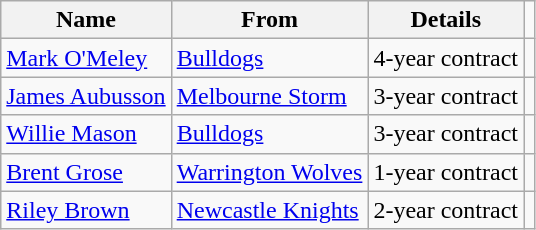<table class="wikitable">
<tr>
<th>Name</th>
<th>From</th>
<th>Details</th>
</tr>
<tr>
<td><a href='#'>Mark O'Meley</a></td>
<td><a href='#'>Bulldogs</a></td>
<td>4-year contract</td>
<td></td>
</tr>
<tr>
<td><a href='#'>James Aubusson</a></td>
<td><a href='#'>Melbourne Storm</a></td>
<td>3-year contract</td>
<td></td>
</tr>
<tr>
<td><a href='#'>Willie Mason</a></td>
<td><a href='#'>Bulldogs</a></td>
<td>3-year contract</td>
<td></td>
</tr>
<tr>
<td><a href='#'>Brent Grose</a></td>
<td><a href='#'>Warrington Wolves</a></td>
<td>1-year contract</td>
<td></td>
</tr>
<tr>
<td><a href='#'>Riley Brown</a></td>
<td><a href='#'>Newcastle Knights</a></td>
<td>2-year contract</td>
<td></td>
</tr>
</table>
